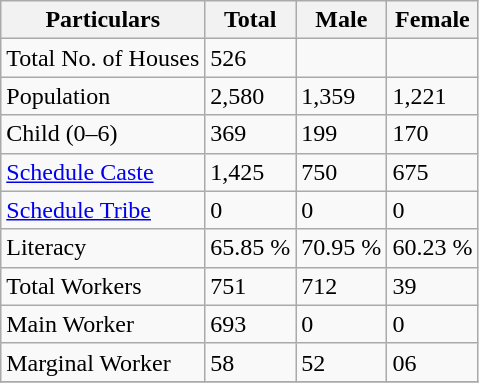<table class="wikitable sortable">
<tr>
<th>Particulars</th>
<th>Total</th>
<th>Male</th>
<th>Female</th>
</tr>
<tr>
<td>Total No. of Houses</td>
<td>526</td>
<td></td>
<td></td>
</tr>
<tr>
<td>Population</td>
<td>2,580</td>
<td>1,359</td>
<td>1,221</td>
</tr>
<tr>
<td>Child (0–6)</td>
<td>369</td>
<td>199</td>
<td>170</td>
</tr>
<tr>
<td><a href='#'>Schedule Caste</a></td>
<td>1,425</td>
<td>750</td>
<td>675</td>
</tr>
<tr>
<td><a href='#'>Schedule Tribe</a></td>
<td>0</td>
<td>0</td>
<td>0</td>
</tr>
<tr>
<td>Literacy</td>
<td>65.85     %</td>
<td>70.95  %</td>
<td>60.23  %</td>
</tr>
<tr>
<td>Total Workers</td>
<td>751</td>
<td>712</td>
<td>39</td>
</tr>
<tr>
<td>Main Worker</td>
<td>693</td>
<td>0</td>
<td>0</td>
</tr>
<tr>
<td>Marginal Worker</td>
<td>58</td>
<td>52</td>
<td>06</td>
</tr>
<tr>
</tr>
</table>
